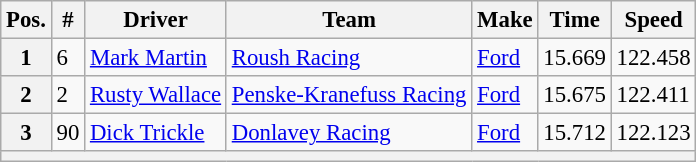<table class="wikitable" style="font-size:95%">
<tr>
<th>Pos.</th>
<th>#</th>
<th>Driver</th>
<th>Team</th>
<th>Make</th>
<th>Time</th>
<th>Speed</th>
</tr>
<tr>
<th>1</th>
<td>6</td>
<td><a href='#'>Mark Martin</a></td>
<td><a href='#'>Roush Racing</a></td>
<td><a href='#'>Ford</a></td>
<td>15.669</td>
<td>122.458</td>
</tr>
<tr>
<th>2</th>
<td>2</td>
<td><a href='#'>Rusty Wallace</a></td>
<td><a href='#'>Penske-Kranefuss Racing</a></td>
<td><a href='#'>Ford</a></td>
<td>15.675</td>
<td>122.411</td>
</tr>
<tr>
<th>3</th>
<td>90</td>
<td><a href='#'>Dick Trickle</a></td>
<td><a href='#'>Donlavey Racing</a></td>
<td><a href='#'>Ford</a></td>
<td>15.712</td>
<td>122.123</td>
</tr>
<tr>
<th colspan="7"></th>
</tr>
</table>
